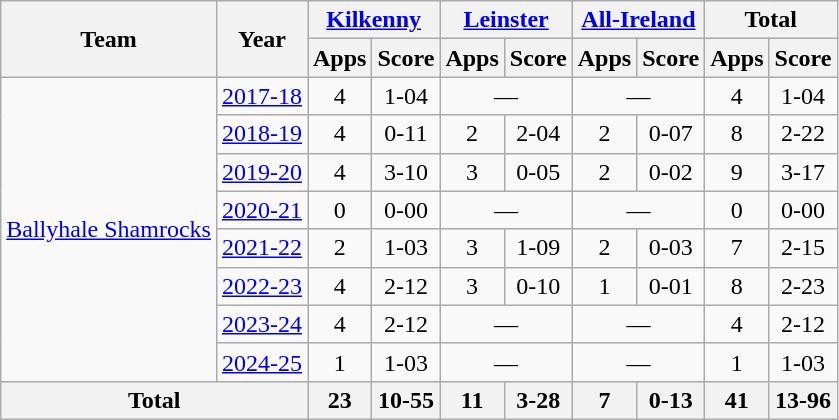<table class="wikitable" style="text-align:center">
<tr>
<th rowspan="2">Team</th>
<th rowspan="2">Year</th>
<th colspan="2"><a href='#'>Kilkenny</a></th>
<th colspan="2"><a href='#'>Leinster</a></th>
<th colspan="2"><a href='#'>All-Ireland</a></th>
<th colspan="2">Total</th>
</tr>
<tr>
<th>Apps</th>
<th>Score</th>
<th>Apps</th>
<th>Score</th>
<th>Apps</th>
<th>Score</th>
<th>Apps</th>
<th>Score</th>
</tr>
<tr>
<td rowspan="8"><a href='#'>Ballyhale Shamrocks</a></td>
<td><a href='#'>2017-18</a></td>
<td>4</td>
<td>1-04</td>
<td colspan=2>—</td>
<td colspan=2>—</td>
<td>4</td>
<td>1-04</td>
</tr>
<tr>
<td><a href='#'>2018-19</a></td>
<td>4</td>
<td>0-11</td>
<td>2</td>
<td>2-04</td>
<td>2</td>
<td>0-07</td>
<td>8</td>
<td>2-22</td>
</tr>
<tr>
<td><a href='#'>2019-20</a></td>
<td>4</td>
<td>3-10</td>
<td>3</td>
<td>0-05</td>
<td>2</td>
<td>0-02</td>
<td>9</td>
<td>3-17</td>
</tr>
<tr>
<td><a href='#'>2020-21</a></td>
<td>0</td>
<td>0-00</td>
<td colspan=2>—</td>
<td colspan=2>—</td>
<td>0</td>
<td>0-00</td>
</tr>
<tr>
<td><a href='#'>2021-22</a></td>
<td>2</td>
<td>1-03</td>
<td>3</td>
<td>1-09</td>
<td>2</td>
<td>0-03</td>
<td>7</td>
<td>2-15</td>
</tr>
<tr>
<td><a href='#'>2022-23</a></td>
<td>4</td>
<td>2-12</td>
<td>3</td>
<td>0-10</td>
<td>1</td>
<td>0-01</td>
<td>8</td>
<td>2-23</td>
</tr>
<tr>
<td><a href='#'>2023-24</a></td>
<td>4</td>
<td>2-12</td>
<td colspan=2>—</td>
<td colspan=2>—</td>
<td>4</td>
<td>2-12</td>
</tr>
<tr>
<td><a href='#'>2024-25</a></td>
<td>1</td>
<td>1-03</td>
<td colspan=2>—</td>
<td colspan=2>—</td>
<td>1</td>
<td>1-03</td>
</tr>
<tr>
<th colspan="2">Total</th>
<th>23</th>
<th>10-55</th>
<th>11</th>
<th>3-28</th>
<th>7</th>
<th>0-13</th>
<th>41</th>
<th>13-96</th>
</tr>
</table>
